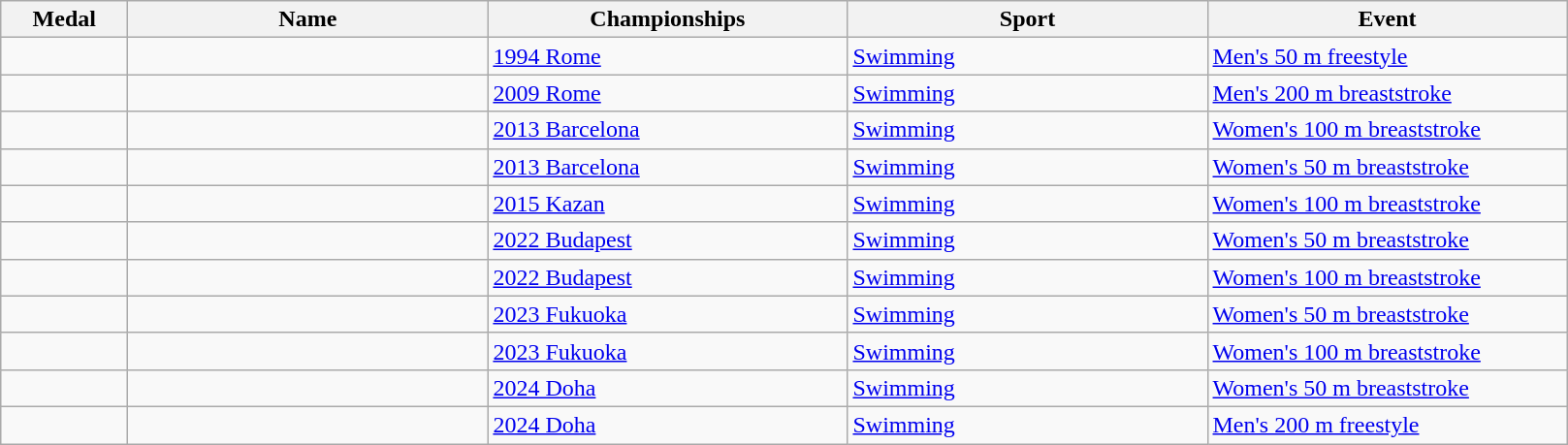<table class="wikitable sortable">
<tr>
<th style="width:5em">Medal</th>
<th style="width:15em">Name</th>
<th style="width:15em">Championships</th>
<th style="width:15em">Sport</th>
<th style="width:15em">Event</th>
</tr>
<tr>
<td></td>
<td></td>
<td> <a href='#'>1994 Rome</a></td>
<td> <a href='#'>Swimming</a></td>
<td><a href='#'>Men's 50 m freestyle</a></td>
</tr>
<tr>
<td></td>
<td></td>
<td> <a href='#'>2009 Rome</a></td>
<td> <a href='#'>Swimming</a></td>
<td><a href='#'>Men's 200 m breaststroke</a></td>
</tr>
<tr>
<td></td>
<td></td>
<td> <a href='#'>2013 Barcelona</a></td>
<td> <a href='#'>Swimming</a></td>
<td><a href='#'>Women's 100 m breaststroke</a></td>
</tr>
<tr>
<td></td>
<td></td>
<td> <a href='#'>2013 Barcelona</a></td>
<td> <a href='#'>Swimming</a></td>
<td><a href='#'>Women's 50 m breaststroke</a></td>
</tr>
<tr>
<td></td>
<td></td>
<td> <a href='#'>2015 Kazan</a></td>
<td> <a href='#'>Swimming</a></td>
<td><a href='#'>Women's 100 m breaststroke</a></td>
</tr>
<tr>
<td></td>
<td></td>
<td> <a href='#'>2022 Budapest</a></td>
<td> <a href='#'>Swimming</a></td>
<td><a href='#'>Women's 50 m breaststroke</a></td>
</tr>
<tr>
<td></td>
<td></td>
<td> <a href='#'>2022 Budapest</a></td>
<td> <a href='#'>Swimming</a></td>
<td><a href='#'>Women's 100 m breaststroke</a></td>
</tr>
<tr>
<td></td>
<td></td>
<td> <a href='#'>2023 Fukuoka</a></td>
<td> <a href='#'>Swimming</a></td>
<td><a href='#'>Women's 50 m breaststroke</a></td>
</tr>
<tr>
<td></td>
<td></td>
<td> <a href='#'>2023 Fukuoka</a></td>
<td> <a href='#'>Swimming</a></td>
<td><a href='#'>Women's 100 m breaststroke</a></td>
</tr>
<tr>
<td></td>
<td></td>
<td> <a href='#'>2024 Doha</a></td>
<td> <a href='#'>Swimming</a></td>
<td><a href='#'>Women's 50 m breaststroke</a></td>
</tr>
<tr>
<td></td>
<td></td>
<td> <a href='#'>2024 Doha</a></td>
<td> <a href='#'>Swimming</a></td>
<td><a href='#'>Men's 200 m freestyle</a></td>
</tr>
</table>
